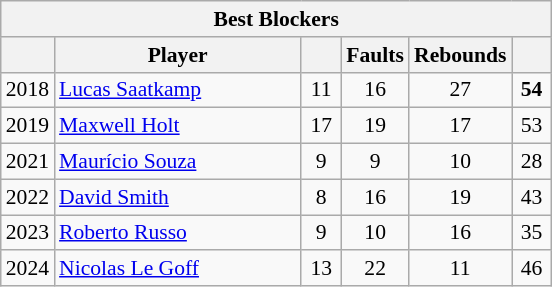<table class="wikitable sortable" style=font-size:90%>
<tr>
<th colspan=7>Best Blockers</th>
</tr>
<tr>
<th></th>
<th width=158>Player</th>
<th width=20></th>
<th width=20>Faults</th>
<th width=20>Rebounds</th>
<th width=20></th>
</tr>
<tr>
<td>2018</td>
<td> <a href='#'>Lucas Saatkamp</a></td>
<td align=center>11</td>
<td align=center>16</td>
<td align=center>27</td>
<td align=center><strong>54</strong></td>
</tr>
<tr>
<td>2019</td>
<td> <a href='#'>Maxwell Holt</a></td>
<td align=center>17</td>
<td align=center>19</td>
<td align=center>17</td>
<td align=center>53</td>
</tr>
<tr>
<td>2021</td>
<td> <a href='#'>Maurício Souza</a></td>
<td align=center>9</td>
<td align=center>9</td>
<td align=center>10</td>
<td align=center>28</td>
</tr>
<tr>
<td>2022</td>
<td> <a href='#'>David Smith</a></td>
<td align=center>8</td>
<td align=center>16</td>
<td align=center>19</td>
<td align=center>43</td>
</tr>
<tr>
<td>2023</td>
<td> <a href='#'>Roberto Russo</a></td>
<td align=center>9</td>
<td align=center>10</td>
<td align=center>16</td>
<td align=center>35</td>
</tr>
<tr>
<td>2024</td>
<td> <a href='#'>Nicolas Le Goff</a></td>
<td align=center>13</td>
<td align=center>22</td>
<td align=center>11</td>
<td align=center>46</td>
</tr>
</table>
